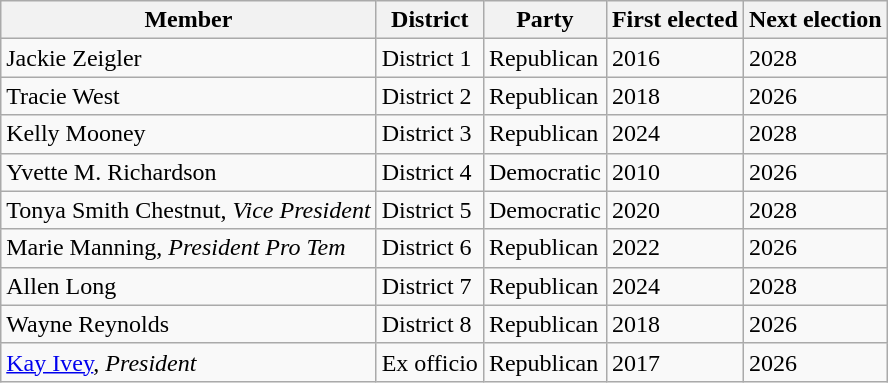<table class="wikitable">
<tr>
<th>Member</th>
<th>District</th>
<th>Party</th>
<th>First elected</th>
<th>Next election</th>
</tr>
<tr>
<td>Jackie Zeigler</td>
<td>District 1</td>
<td>Republican</td>
<td>2016</td>
<td>2028</td>
</tr>
<tr>
<td>Tracie West</td>
<td>District 2</td>
<td>Republican</td>
<td>2018</td>
<td>2026</td>
</tr>
<tr>
<td>Kelly Mooney</td>
<td>District 3</td>
<td>Republican</td>
<td>2024</td>
<td>2028</td>
</tr>
<tr>
<td>Yvette M. Richardson</td>
<td>District 4</td>
<td>Democratic</td>
<td>2010</td>
<td>2026</td>
</tr>
<tr>
<td>Tonya Smith Chestnut, <em>Vice President</em></td>
<td>District 5</td>
<td>Democratic</td>
<td>2020</td>
<td>2028</td>
</tr>
<tr>
<td>Marie Manning, <em>President Pro Tem</em></td>
<td>District 6</td>
<td>Republican</td>
<td>2022</td>
<td>2026</td>
</tr>
<tr>
<td>Allen Long</td>
<td>District 7</td>
<td>Republican</td>
<td>2024</td>
<td>2028</td>
</tr>
<tr>
<td>Wayne Reynolds</td>
<td>District 8</td>
<td>Republican</td>
<td>2018</td>
<td>2026</td>
</tr>
<tr>
<td><a href='#'>Kay Ivey</a>, <em>President</em></td>
<td>Ex officio</td>
<td>Republican</td>
<td>2017</td>
<td>2026</td>
</tr>
</table>
